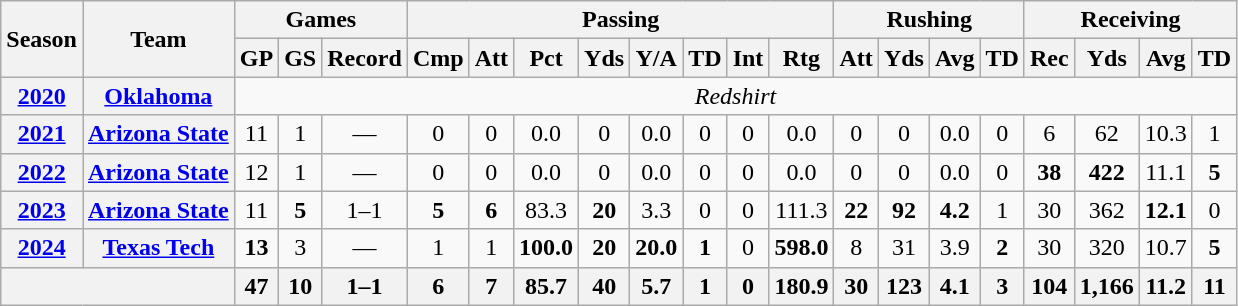<table class=wikitable style="text-align:center;">
<tr>
<th rowspan="2">Season</th>
<th rowspan="2">Team</th>
<th colspan="3">Games</th>
<th colspan="8">Passing</th>
<th colspan="4">Rushing</th>
<th colspan="4">Receiving</th>
</tr>
<tr>
<th>GP</th>
<th>GS</th>
<th>Record</th>
<th>Cmp</th>
<th>Att</th>
<th>Pct</th>
<th>Yds</th>
<th>Y/A</th>
<th>TD</th>
<th>Int</th>
<th>Rtg</th>
<th>Att</th>
<th>Yds</th>
<th>Avg</th>
<th>TD</th>
<th>Rec</th>
<th>Yds</th>
<th>Avg</th>
<th>TD</th>
</tr>
<tr>
<th><a href='#'>2020</a></th>
<th><a href='#'>Oklahoma</a></th>
<td colspan="22"><em>Redshirt </em></td>
</tr>
<tr>
<th><a href='#'>2021</a></th>
<th><a href='#'>Arizona State</a></th>
<td>11</td>
<td>1</td>
<td>—</td>
<td>0</td>
<td>0</td>
<td>0.0</td>
<td>0</td>
<td>0.0</td>
<td>0</td>
<td>0</td>
<td>0.0</td>
<td>0</td>
<td>0</td>
<td>0.0</td>
<td>0</td>
<td>6</td>
<td>62</td>
<td>10.3</td>
<td>1</td>
</tr>
<tr>
<th><a href='#'>2022</a></th>
<th><a href='#'>Arizona State</a></th>
<td>12</td>
<td>1</td>
<td>—</td>
<td>0</td>
<td>0</td>
<td>0.0</td>
<td>0</td>
<td>0.0</td>
<td>0</td>
<td>0</td>
<td>0.0</td>
<td>0</td>
<td>0</td>
<td>0.0</td>
<td>0</td>
<td><strong>38</strong></td>
<td><strong>422</strong></td>
<td>11.1</td>
<td><strong>5</strong></td>
</tr>
<tr>
<th><a href='#'>2023</a></th>
<th><a href='#'>Arizona State</a></th>
<td>11</td>
<td><strong>5</strong></td>
<td>1–1</td>
<td><strong>5</strong></td>
<td><strong>6</strong></td>
<td>83.3</td>
<td><strong>20</strong></td>
<td>3.3</td>
<td>0</td>
<td>0</td>
<td>111.3</td>
<td><strong>22</strong></td>
<td><strong>92</strong></td>
<td><strong>4.2</strong></td>
<td>1</td>
<td>30</td>
<td>362</td>
<td><strong>12.1</strong></td>
<td>0</td>
</tr>
<tr>
<th><a href='#'>2024</a></th>
<th><a href='#'>Texas Tech</a></th>
<td><strong>13</strong></td>
<td>3</td>
<td>—</td>
<td>1</td>
<td>1</td>
<td><strong>100.0</strong></td>
<td><strong>20</strong></td>
<td><strong>20.0</strong></td>
<td><strong>1</strong></td>
<td>0</td>
<td><strong>598.0</strong></td>
<td>8</td>
<td>31</td>
<td>3.9</td>
<td><strong>2</strong></td>
<td>30</td>
<td>320</td>
<td>10.7</td>
<td><strong>5</strong></td>
</tr>
<tr>
<th colspan="2"></th>
<th>47</th>
<th>10</th>
<th>1–1</th>
<th>6</th>
<th>7</th>
<th>85.7</th>
<th>40</th>
<th>5.7</th>
<th>1</th>
<th>0</th>
<th>180.9</th>
<th>30</th>
<th>123</th>
<th>4.1</th>
<th>3</th>
<th>104</th>
<th>1,166</th>
<th>11.2</th>
<th>11</th>
</tr>
</table>
